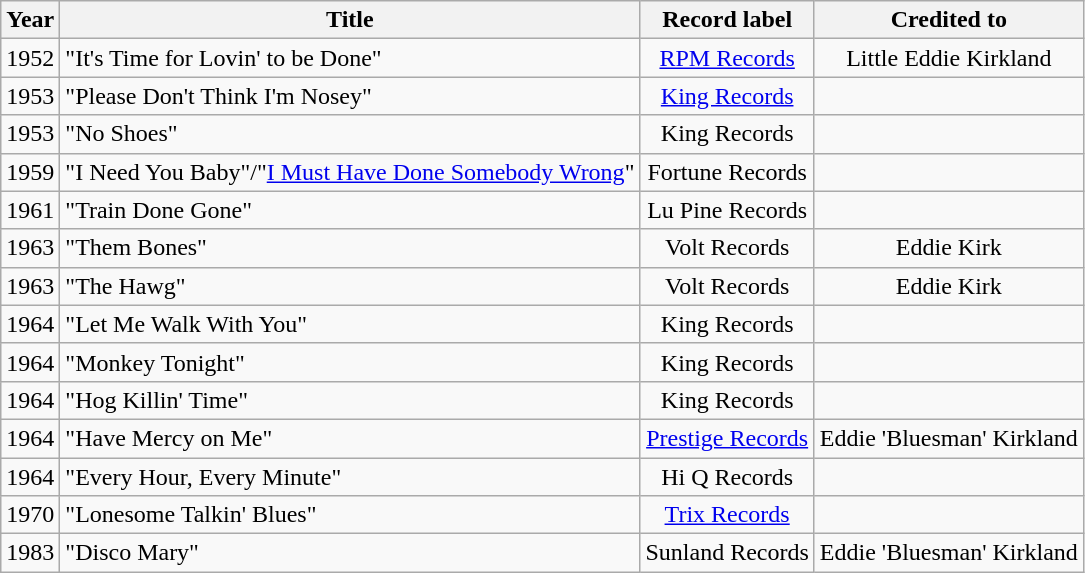<table class="wikitable sortable">
<tr>
<th>Year</th>
<th>Title</th>
<th>Record label</th>
<th>Credited to</th>
</tr>
<tr>
<td>1952</td>
<td>"It's Time for Lovin' to be Done"</td>
<td style="text-align:center;"><a href='#'>RPM Records</a></td>
<td style="text-align:center;">Little Eddie Kirkland</td>
</tr>
<tr>
<td>1953</td>
<td>"Please Don't Think I'm Nosey"</td>
<td style="text-align:center;"><a href='#'>King Records</a></td>
<td style="text-align:center;"></td>
</tr>
<tr>
<td>1953</td>
<td>"No Shoes"</td>
<td style="text-align:center;">King Records</td>
<td style="text-align:center;"></td>
</tr>
<tr>
<td>1959</td>
<td>"I Need You Baby"/"<a href='#'>I Must Have Done Somebody Wrong</a>"</td>
<td style="text-align:center;">Fortune Records</td>
<td style="text-align:center;"></td>
</tr>
<tr>
<td>1961</td>
<td>"Train Done Gone"</td>
<td style="text-align:center;">Lu Pine Records</td>
<td style="text-align:center;"></td>
</tr>
<tr>
<td>1963</td>
<td>"Them Bones"</td>
<td style="text-align:center;">Volt Records</td>
<td style="text-align:center;">Eddie Kirk</td>
</tr>
<tr>
<td>1963</td>
<td>"The Hawg"</td>
<td style="text-align:center;">Volt Records</td>
<td style="text-align:center;">Eddie Kirk</td>
</tr>
<tr>
<td>1964</td>
<td>"Let Me Walk With You"</td>
<td style="text-align:center;">King Records</td>
<td style="text-align:center;"></td>
</tr>
<tr>
<td>1964</td>
<td>"Monkey Tonight"</td>
<td style="text-align:center;">King Records</td>
<td style="text-align:center;"></td>
</tr>
<tr>
<td>1964</td>
<td>"Hog Killin' Time"</td>
<td style="text-align:center;">King Records</td>
<td style="text-align:center;"></td>
</tr>
<tr>
<td>1964</td>
<td>"Have Mercy on Me"</td>
<td style="text-align:center;"><a href='#'>Prestige Records</a></td>
<td style="text-align:center;">Eddie 'Bluesman' Kirkland</td>
</tr>
<tr>
<td>1964</td>
<td>"Every Hour, Every Minute"</td>
<td style="text-align:center;">Hi Q Records</td>
<td style="text-align:center;"></td>
</tr>
<tr>
<td>1970</td>
<td>"Lonesome Talkin' Blues"</td>
<td style="text-align:center;"><a href='#'>Trix Records</a></td>
<td style="text-align:center;"></td>
</tr>
<tr>
<td>1983</td>
<td>"Disco Mary"</td>
<td style="text-align:center;">Sunland Records</td>
<td style="text-align:center;">Eddie 'Bluesman' Kirkland</td>
</tr>
</table>
